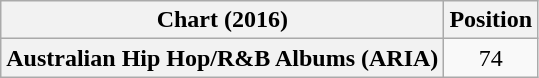<table class="wikitable sortable plainrowheaders">
<tr>
<th scope="col">Chart (2016)</th>
<th scope="col">Position</th>
</tr>
<tr>
<th scope="row">Australian Hip Hop/R&B Albums (ARIA)</th>
<td style="text-align:center;">74</td>
</tr>
</table>
